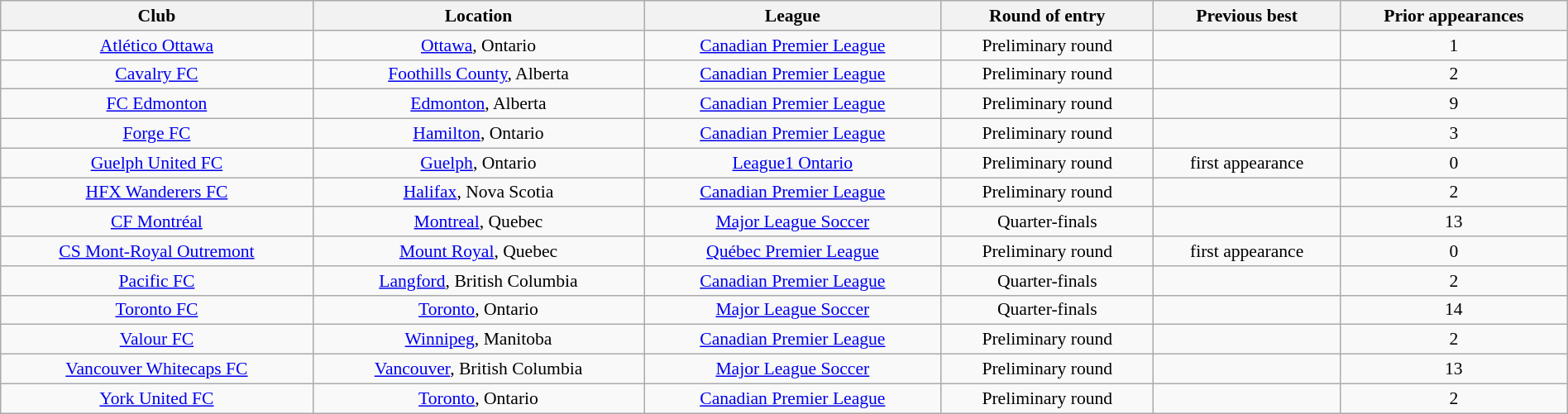<table class="wikitable sortable" style="text-align:center; font-size:90%; width:100%">
<tr>
<th>Club</th>
<th>Location</th>
<th>League</th>
<th>Round of entry</th>
<th>Previous best</th>
<th>Prior appearances</th>
</tr>
<tr>
<td><a href='#'>Atlético Ottawa</a></td>
<td><a href='#'>Ottawa</a>, Ontario</td>
<td><a href='#'>Canadian Premier League</a></td>
<td>Preliminary round</td>
<td></td>
<td>1</td>
</tr>
<tr>
<td><a href='#'>Cavalry FC</a></td>
<td><a href='#'>Foothills County</a>, Alberta</td>
<td><a href='#'>Canadian Premier League</a></td>
<td>Preliminary round</td>
<td></td>
<td>2</td>
</tr>
<tr>
<td><a href='#'>FC Edmonton</a></td>
<td><a href='#'>Edmonton</a>, Alberta</td>
<td><a href='#'>Canadian Premier League</a></td>
<td>Preliminary round</td>
<td></td>
<td>9</td>
</tr>
<tr>
<td><a href='#'>Forge FC</a></td>
<td><a href='#'>Hamilton</a>, Ontario</td>
<td><a href='#'>Canadian Premier League</a></td>
<td>Preliminary round</td>
<td></td>
<td>3</td>
</tr>
<tr>
<td><a href='#'>Guelph United FC</a></td>
<td><a href='#'>Guelph</a>, Ontario</td>
<td><a href='#'>League1 Ontario</a></td>
<td>Preliminary round</td>
<td>first appearance</td>
<td>0</td>
</tr>
<tr>
<td><a href='#'>HFX Wanderers FC</a></td>
<td><a href='#'>Halifax</a>, Nova Scotia</td>
<td><a href='#'>Canadian Premier League</a></td>
<td>Preliminary round</td>
<td></td>
<td>2</td>
</tr>
<tr>
<td><a href='#'>CF Montréal</a></td>
<td><a href='#'>Montreal</a>, Quebec</td>
<td><a href='#'>Major League Soccer</a></td>
<td>Quarter-finals</td>
<td><strong></strong></td>
<td>13</td>
</tr>
<tr>
<td><a href='#'>CS Mont-Royal Outremont</a></td>
<td><a href='#'>Mount Royal</a>, Quebec</td>
<td><a href='#'>Québec Premier League</a></td>
<td>Preliminary round</td>
<td>first appearance</td>
<td>0</td>
</tr>
<tr>
<td><a href='#'>Pacific FC</a></td>
<td><a href='#'>Langford</a>, British Columbia</td>
<td><a href='#'>Canadian Premier League</a></td>
<td>Quarter-finals</td>
<td></td>
<td>2</td>
</tr>
<tr>
<td><a href='#'>Toronto FC</a></td>
<td><a href='#'>Toronto</a>, Ontario</td>
<td><a href='#'>Major League Soccer</a></td>
<td>Quarter-finals</td>
<td><strong></strong></td>
<td>14</td>
</tr>
<tr>
<td><a href='#'>Valour FC</a></td>
<td><a href='#'>Winnipeg</a>, Manitoba</td>
<td><a href='#'>Canadian Premier League</a></td>
<td>Preliminary round</td>
<td></td>
<td>2</td>
</tr>
<tr>
<td><a href='#'>Vancouver Whitecaps FC</a></td>
<td><a href='#'>Vancouver</a>, British Columbia</td>
<td><a href='#'>Major League Soccer</a></td>
<td>Preliminary round</td>
<td><strong></strong></td>
<td>13</td>
</tr>
<tr>
<td><a href='#'>York United FC</a></td>
<td><a href='#'>Toronto</a>, Ontario</td>
<td><a href='#'>Canadian Premier League</a></td>
<td>Preliminary round</td>
<td></td>
<td>2</td>
</tr>
</table>
